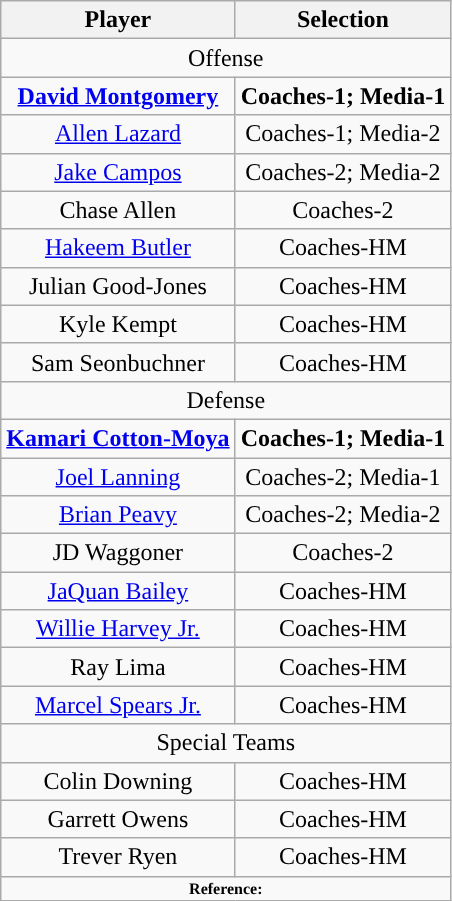<table class="wikitable" style="text-align: center">
<tr align=center>
<th>Player</th>
<th>Selection</th>
</tr>
<tr>
<td colspan="2">Offense</td>
</tr>
<tr>
<td><strong><a href='#'>David Montgomery</a></strong></td>
<td><strong>Coaches-1; Media-1</strong></td>
</tr>
<tr>
<td><a href='#'>Allen Lazard</a></td>
<td>Coaches-1; Media-2</td>
</tr>
<tr>
<td><a href='#'>Jake Campos</a></td>
<td>Coaches-2; Media-2</td>
</tr>
<tr>
<td>Chase Allen</td>
<td>Coaches-2</td>
</tr>
<tr>
<td><a href='#'>Hakeem Butler</a></td>
<td>Coaches-HM</td>
</tr>
<tr>
<td>Julian Good-Jones</td>
<td>Coaches-HM</td>
</tr>
<tr>
<td>Kyle Kempt</td>
<td>Coaches-HM</td>
</tr>
<tr>
<td>Sam Seonbuchner</td>
<td>Coaches-HM</td>
</tr>
<tr>
<td colspan="2">Defense</td>
</tr>
<tr>
<td><strong><a href='#'>Kamari Cotton-Moya</a></strong></td>
<td><strong>Coaches-1; Media-1</strong></td>
</tr>
<tr>
<td><a href='#'>Joel Lanning</a></td>
<td>Coaches-2; Media-1</td>
</tr>
<tr>
<td><a href='#'>Brian Peavy</a></td>
<td>Coaches-2; Media-2</td>
</tr>
<tr>
<td>JD Waggoner</td>
<td>Coaches-2</td>
</tr>
<tr>
<td><a href='#'>JaQuan Bailey</a></td>
<td>Coaches-HM</td>
</tr>
<tr>
<td><a href='#'>Willie Harvey Jr.</a></td>
<td>Coaches-HM</td>
</tr>
<tr>
<td>Ray Lima</td>
<td>Coaches-HM</td>
</tr>
<tr>
<td><a href='#'>Marcel Spears Jr.</a></td>
<td>Coaches-HM</td>
</tr>
<tr>
<td colspan="2">Special Teams</td>
</tr>
<tr>
<td>Colin Downing</td>
<td>Coaches-HM</td>
</tr>
<tr>
<td>Garrett Owens</td>
<td>Coaches-HM</td>
</tr>
<tr>
<td>Trever Ryen</td>
<td>Coaches-HM</td>
</tr>
<tr>
<td colspan="2"  style="font-size:8pt; text-align:center;"><strong>Reference:</strong></td>
</tr>
</table>
